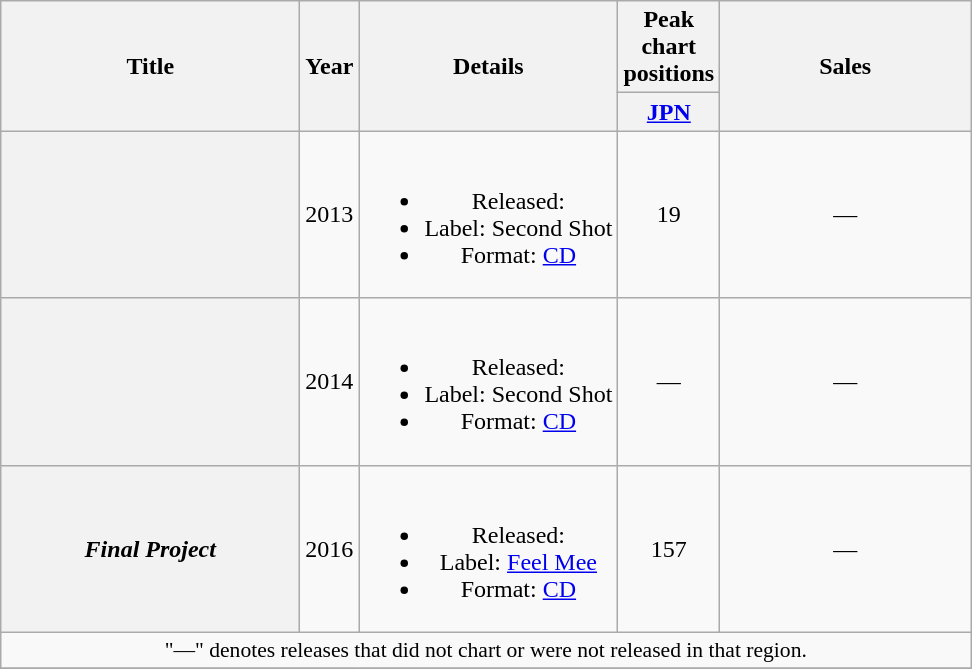<table class="wikitable plainrowheaders" style="text-align:center;">
<tr>
<th rowspan="2" style="width:12em;">Title</th>
<th rowspan="2">Year</th>
<th rowspan="2">Details</th>
<th colspan="1">Peak chart positions</th>
<th rowspan="2" style="width:10em;">Sales</th>
</tr>
<tr>
<th width="30"><a href='#'>JPN</a></th>
</tr>
<tr>
<th scope="row"></th>
<td>2013</td>
<td><br><ul><li>Released: </li><li>Label: Second Shot</li><li>Format: <a href='#'>CD</a></li></ul></td>
<td>19</td>
<td>—</td>
</tr>
<tr>
<th scope="row"></th>
<td>2014</td>
<td><br><ul><li>Released: </li><li>Label: Second Shot</li><li>Format: <a href='#'>CD</a></li></ul></td>
<td>—</td>
<td>—</td>
</tr>
<tr>
<th scope="row"><em>Final Project</em></th>
<td>2016</td>
<td><br><ul><li>Released: </li><li>Label: <a href='#'>Feel Mee</a></li><li>Format: <a href='#'>CD</a></li></ul></td>
<td>157</td>
<td>—</td>
</tr>
<tr>
<td colspan="5" style="font-size:90%;">"—" denotes releases that did not chart or were not released in that region.</td>
</tr>
<tr>
</tr>
</table>
